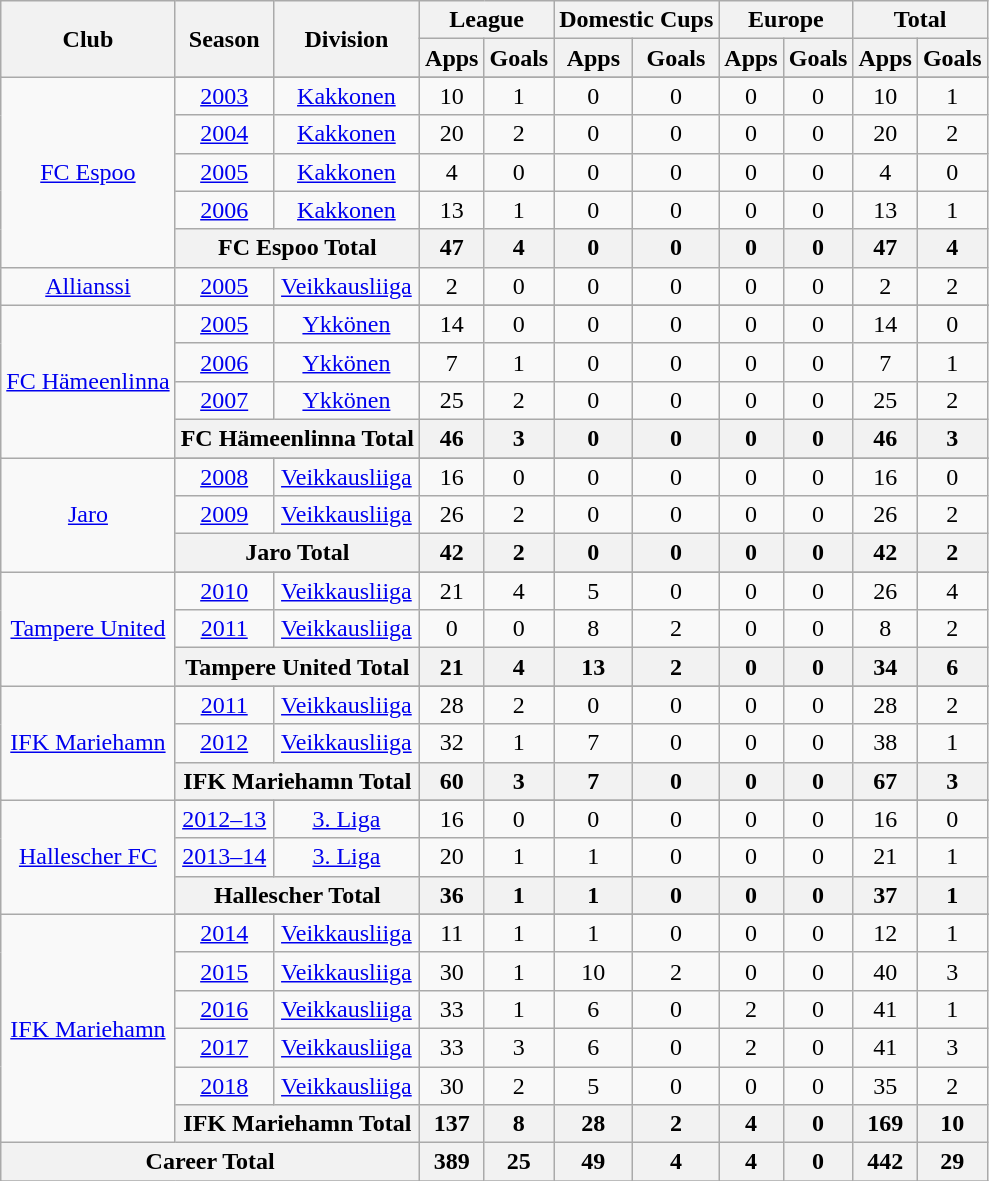<table class="wikitable" style="text-align:center">
<tr>
<th rowspan="2">Club</th>
<th rowspan="2">Season</th>
<th rowspan="2">Division</th>
<th colspan="2">League</th>
<th colspan="2">Domestic Cups</th>
<th colspan="2">Europe</th>
<th colspan="2">Total</th>
</tr>
<tr>
<th>Apps</th>
<th>Goals</th>
<th>Apps</th>
<th>Goals</th>
<th>Apps</th>
<th>Goals</th>
<th>Apps</th>
<th>Goals</th>
</tr>
<tr>
<td rowspan="6" valign="center"><a href='#'>FC Espoo</a></td>
</tr>
<tr>
<td><a href='#'>2003</a></td>
<td><a href='#'>Kakkonen</a></td>
<td>10</td>
<td>1</td>
<td>0</td>
<td>0</td>
<td>0</td>
<td>0</td>
<td>10</td>
<td>1</td>
</tr>
<tr>
<td><a href='#'>2004</a></td>
<td><a href='#'>Kakkonen</a></td>
<td>20</td>
<td>2</td>
<td>0</td>
<td>0</td>
<td>0</td>
<td>0</td>
<td>20</td>
<td>2</td>
</tr>
<tr>
<td><a href='#'>2005</a></td>
<td><a href='#'>Kakkonen</a></td>
<td>4</td>
<td>0</td>
<td>0</td>
<td>0</td>
<td>0</td>
<td>0</td>
<td>4</td>
<td>0</td>
</tr>
<tr>
<td><a href='#'>2006</a></td>
<td><a href='#'>Kakkonen</a></td>
<td>13</td>
<td>1</td>
<td>0</td>
<td>0</td>
<td>0</td>
<td>0</td>
<td>13</td>
<td>1</td>
</tr>
<tr>
<th colspan="2"><strong>FC Espoo Total</strong></th>
<th>47</th>
<th>4</th>
<th>0</th>
<th>0</th>
<th>0</th>
<th>0</th>
<th>47</th>
<th>4</th>
</tr>
<tr>
<td valign="center"><a href='#'>Allianssi</a></td>
<td><a href='#'>2005</a></td>
<td><a href='#'>Veikkausliiga</a></td>
<td>2</td>
<td>0</td>
<td>0</td>
<td>0</td>
<td>0</td>
<td>0</td>
<td>2</td>
<td>2</td>
</tr>
<tr>
<td rowspan="5" valign="center"><a href='#'>FC Hämeenlinna</a></td>
</tr>
<tr>
<td><a href='#'>2005</a></td>
<td><a href='#'>Ykkönen</a></td>
<td>14</td>
<td>0</td>
<td>0</td>
<td>0</td>
<td>0</td>
<td>0</td>
<td>14</td>
<td>0</td>
</tr>
<tr>
<td><a href='#'>2006</a></td>
<td><a href='#'>Ykkönen</a></td>
<td>7</td>
<td>1</td>
<td>0</td>
<td>0</td>
<td>0</td>
<td>0</td>
<td>7</td>
<td>1</td>
</tr>
<tr>
<td><a href='#'>2007</a></td>
<td><a href='#'>Ykkönen</a></td>
<td>25</td>
<td>2</td>
<td>0</td>
<td>0</td>
<td>0</td>
<td>0</td>
<td>25</td>
<td>2</td>
</tr>
<tr>
<th colspan="2"><strong>FC Hämeenlinna Total</strong></th>
<th>46</th>
<th>3</th>
<th>0</th>
<th>0</th>
<th>0</th>
<th>0</th>
<th>46</th>
<th>3</th>
</tr>
<tr>
<td rowspan="4" valign="center"><a href='#'>Jaro</a></td>
</tr>
<tr>
<td><a href='#'>2008</a></td>
<td><a href='#'>Veikkausliiga</a></td>
<td>16</td>
<td>0</td>
<td>0</td>
<td>0</td>
<td>0</td>
<td>0</td>
<td>16</td>
<td>0</td>
</tr>
<tr>
<td><a href='#'>2009</a></td>
<td><a href='#'>Veikkausliiga</a></td>
<td>26</td>
<td>2</td>
<td>0</td>
<td>0</td>
<td>0</td>
<td>0</td>
<td>26</td>
<td>2</td>
</tr>
<tr>
<th colspan="2"><strong>Jaro Total</strong></th>
<th>42</th>
<th>2</th>
<th>0</th>
<th>0</th>
<th>0</th>
<th>0</th>
<th>42</th>
<th>2</th>
</tr>
<tr>
<td rowspan="4" valign="center"><a href='#'>Tampere United</a></td>
</tr>
<tr>
<td><a href='#'>2010</a></td>
<td><a href='#'>Veikkausliiga</a></td>
<td>21</td>
<td>4</td>
<td>5</td>
<td>0</td>
<td>0</td>
<td>0</td>
<td>26</td>
<td>4</td>
</tr>
<tr>
<td><a href='#'>2011</a></td>
<td><a href='#'>Veikkausliiga</a></td>
<td>0</td>
<td>0</td>
<td>8</td>
<td>2</td>
<td>0</td>
<td>0</td>
<td>8</td>
<td>2</td>
</tr>
<tr>
<th colspan="2"><strong>Tampere United Total</strong></th>
<th>21</th>
<th>4</th>
<th>13</th>
<th>2</th>
<th>0</th>
<th>0</th>
<th>34</th>
<th>6</th>
</tr>
<tr>
<td rowspan="4" valign="center"><a href='#'>IFK Mariehamn</a></td>
</tr>
<tr>
<td><a href='#'>2011</a></td>
<td><a href='#'>Veikkausliiga</a></td>
<td>28</td>
<td>2</td>
<td>0</td>
<td>0</td>
<td>0</td>
<td>0</td>
<td>28</td>
<td>2</td>
</tr>
<tr>
<td><a href='#'>2012</a></td>
<td><a href='#'>Veikkausliiga</a></td>
<td>32</td>
<td>1</td>
<td>7</td>
<td>0</td>
<td>0</td>
<td>0</td>
<td>38</td>
<td>1</td>
</tr>
<tr>
<th colspan="2"><strong>IFK Mariehamn Total</strong></th>
<th>60</th>
<th>3</th>
<th>7</th>
<th>0</th>
<th>0</th>
<th>0</th>
<th>67</th>
<th>3</th>
</tr>
<tr>
<td rowspan="4" valign="center"><a href='#'>Hallescher FC</a></td>
</tr>
<tr>
<td><a href='#'>2012–13</a></td>
<td><a href='#'>3. Liga</a></td>
<td>16</td>
<td>0</td>
<td>0</td>
<td>0</td>
<td>0</td>
<td>0</td>
<td>16</td>
<td>0</td>
</tr>
<tr>
<td><a href='#'>2013–14</a></td>
<td><a href='#'>3. Liga</a></td>
<td>20</td>
<td>1</td>
<td>1</td>
<td>0</td>
<td>0</td>
<td>0</td>
<td>21</td>
<td>1</td>
</tr>
<tr>
<th colspan="2"><strong>Hallescher Total</strong></th>
<th>36</th>
<th>1</th>
<th>1</th>
<th>0</th>
<th>0</th>
<th>0</th>
<th>37</th>
<th>1</th>
</tr>
<tr>
<td rowspan="7" valign="center"><a href='#'>IFK Mariehamn</a></td>
</tr>
<tr>
<td><a href='#'>2014</a></td>
<td><a href='#'>Veikkausliiga</a></td>
<td>11</td>
<td>1</td>
<td>1</td>
<td>0</td>
<td>0</td>
<td>0</td>
<td>12</td>
<td>1</td>
</tr>
<tr>
<td><a href='#'>2015</a></td>
<td><a href='#'>Veikkausliiga</a></td>
<td>30</td>
<td>1</td>
<td>10</td>
<td>2</td>
<td>0</td>
<td>0</td>
<td>40</td>
<td>3</td>
</tr>
<tr>
<td><a href='#'>2016</a></td>
<td><a href='#'>Veikkausliiga</a></td>
<td>33</td>
<td>1</td>
<td>6</td>
<td>0</td>
<td>2</td>
<td>0</td>
<td>41</td>
<td>1</td>
</tr>
<tr>
<td><a href='#'>2017</a></td>
<td><a href='#'>Veikkausliiga</a></td>
<td>33</td>
<td>3</td>
<td>6</td>
<td>0</td>
<td>2</td>
<td>0</td>
<td>41</td>
<td>3</td>
</tr>
<tr>
<td><a href='#'>2018</a></td>
<td><a href='#'>Veikkausliiga</a></td>
<td>30</td>
<td>2</td>
<td>5</td>
<td>0</td>
<td>0</td>
<td>0</td>
<td>35</td>
<td>2</td>
</tr>
<tr>
<th colspan="2"><strong>IFK Mariehamn Total</strong></th>
<th>137</th>
<th>8</th>
<th>28</th>
<th>2</th>
<th>4</th>
<th>0</th>
<th>169</th>
<th>10</th>
</tr>
<tr>
<th colspan="3"><strong>Career Total</strong></th>
<th>389</th>
<th>25</th>
<th>49</th>
<th>4</th>
<th>4</th>
<th>0</th>
<th>442</th>
<th>29</th>
</tr>
<tr>
</tr>
</table>
